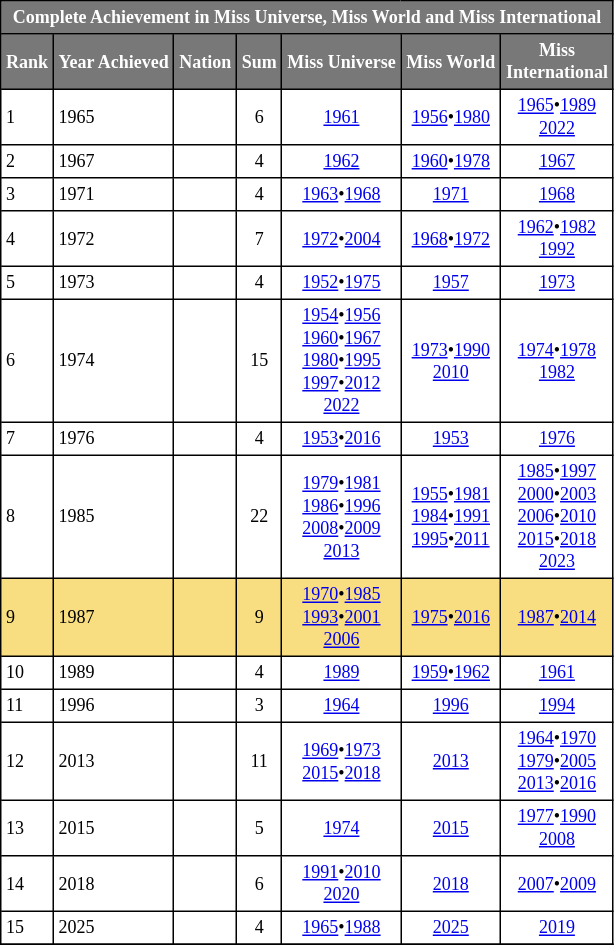<table class="sortable wiki table" border="3" cellpadding="3" cellspacing="0" style="margin: 0 1em 0 0; background: white; border: 1px #000000 solid; border-collapse: collapse; font-size: 75%;">
<tr>
<th style="background-color:#787878;color:#FFFFFF;"  colspan=7>Complete Achievement in Miss Universe, Miss World and Miss International</th>
</tr>
<tr>
<th style="background-color:#787878;color:#FFFFFF;">Rank</th>
<th style="background-color:#787878;color:#FFFFFF;">Year Achieved</th>
<th style="background-color:#787878;color:#FFFFFF;">Nation</th>
<th style="background-color:#787878;color:#FFFFFF;">Sum</th>
<th style="background-color:#787878;color:#FFFFFF;">Miss Universe</th>
<th style="background-color:#787878;color:#FFFFFF;">Miss World</th>
<th style="background-color:#787878;color:#FFFFFF;">Miss<br>International</th>
</tr>
<tr>
<td>1</td>
<td>1965</td>
<td></td>
<td style="text-align:center;">6</td>
<td style="text-align:center;"><a href='#'>1961</a></td>
<td style="text-align:center;"><a href='#'>1956</a>•<a href='#'>1980</a></td>
<td style="text-align:center;"><a href='#'>1965</a>•<a href='#'>1989</a><br><a href='#'>2022</a></td>
</tr>
<tr>
<td>2</td>
<td>1967</td>
<td></td>
<td style="text-align:center;">4</td>
<td style="text-align:center;"><a href='#'>1962</a></td>
<td style="text-align:center;"><a href='#'>1960</a>•<a href='#'>1978</a></td>
<td style="text-align:center;"><a href='#'>1967</a></td>
</tr>
<tr>
<td>3</td>
<td>1971</td>
<td></td>
<td style="text-align:center;">4</td>
<td style="text-align:center;"><a href='#'>1963</a>•<a href='#'>1968</a></td>
<td style="text-align:center;"><a href='#'>1971</a></td>
<td style="text-align:center;"><a href='#'>1968</a></td>
</tr>
<tr>
<td>4</td>
<td>1972</td>
<td></td>
<td style="text-align:center;">7</td>
<td style="text-align:center;"><a href='#'>1972</a>•<a href='#'>2004</a></td>
<td style="text-align:center;"><a href='#'>1968</a>•<a href='#'>1972</a></td>
<td style="text-align:center;"><a href='#'>1962</a>•<a href='#'>1982</a><br><a href='#'>1992</a></td>
</tr>
<tr>
<td>5</td>
<td>1973</td>
<td></td>
<td style="text-align:center;">4</td>
<td style="text-align:center;"><a href='#'>1952</a>•<a href='#'>1975</a></td>
<td style="text-align:center;"><a href='#'>1957</a></td>
<td style="text-align:center;"><a href='#'>1973</a></td>
</tr>
<tr>
<td>6</td>
<td>1974</td>
<td></td>
<td style="text-align:center;">15</td>
<td style="text-align:center;"><a href='#'>1954</a>•<a href='#'>1956</a><br><a href='#'>1960</a>•<a href='#'>1967</a><br><a href='#'>1980</a>•<a href='#'>1995</a><br><a href='#'>1997</a>•<a href='#'>2012</a><br><a href='#'>2022</a></td>
<td style="text-align:center;"><a href='#'>1973</a>•<a href='#'>1990</a><br><a href='#'>2010</a></td>
<td style="text-align:center;"><a href='#'>1974</a>•<a href='#'>1978</a><br><a href='#'>1982</a></td>
</tr>
<tr>
<td>7</td>
<td>1976</td>
<td></td>
<td style="text-align:center;">4</td>
<td style="text-align:center;"><a href='#'>1953</a>•<a href='#'>2016</a></td>
<td style="text-align:center;"><a href='#'>1953</a></td>
<td style="text-align:center;"><a href='#'>1976</a></td>
</tr>
<tr>
<td>8</td>
<td>1985</td>
<td></td>
<td style="text-align:center;">22</td>
<td style="text-align:center;"><a href='#'>1979</a>•<a href='#'>1981</a><br><a href='#'>1986</a>•<a href='#'>1996</a><br><a href='#'>2008</a>•<a href='#'>2009</a><br><a href='#'>2013</a></td>
<td style="text-align:center;"><a href='#'>1955</a>•<a href='#'>1981</a><br><a href='#'>1984</a>•<a href='#'>1991</a><br><a href='#'>1995</a>•<a href='#'>2011</a></td>
<td style="text-align:center;"><a href='#'>1985</a>•<a href='#'>1997</a><br><a href='#'>2000</a>•<a href='#'>2003</a><br><a href='#'>2006</a>•<a href='#'>2010</a><br><a href='#'>2015</a>•<a href='#'>2018</a><br><a href='#'>2023</a></td>
</tr>
<tr>
<td bgcolor="#F8DE81">9</td>
<td bgcolor="#F8DE81">1987</td>
<td bgcolor="#F8DE81"></td>
<td bgcolor="#F8DE81" align="center">9</td>
<td bgcolor="#F8DE81" align="center"><a href='#'>1970</a>•<a href='#'>1985</a><br><a href='#'>1993</a>•<a href='#'>2001</a><br><a href='#'>2006</a></td>
<td bgcolor="#F8DE81" align="center"><a href='#'>1975</a>•<a href='#'>2016</a></td>
<td bgcolor="#F8DE81" align="center"><a href='#'>1987</a>•<a href='#'>2014</a></td>
</tr>
<tr>
<td>10</td>
<td>1989</td>
<td></td>
<td style="text-align:center;">4</td>
<td style="text-align:center;"><a href='#'>1989</a></td>
<td style="text-align:center;"><a href='#'>1959</a>•<a href='#'>1962</a></td>
<td style="text-align:center;"><a href='#'>1961</a></td>
</tr>
<tr>
<td>11</td>
<td>1996</td>
<td></td>
<td style="text-align:center;">3</td>
<td style="text-align:center;"><a href='#'>1964</a></td>
<td style="text-align:center;"><a href='#'>1996</a></td>
<td style="text-align:center;"><a href='#'>1994</a></td>
</tr>
<tr>
<td>12</td>
<td>2013</td>
<td></td>
<td style="text-align:center;">11</td>
<td style="text-align:center;"><a href='#'>1969</a>•<a href='#'>1973</a><br><a href='#'>2015</a>•<a href='#'>2018</a></td>
<td style="text-align:center;"><a href='#'>2013</a></td>
<td style="text-align:center;"><a href='#'>1964</a>•<a href='#'>1970</a><br><a href='#'>1979</a>•<a href='#'>2005</a><br><a href='#'>2013</a>•<a href='#'>2016</a></td>
</tr>
<tr>
<td>13</td>
<td>2015</td>
<td></td>
<td style="text-align:center;">5</td>
<td style="text-align:center;"><a href='#'>1974</a></td>
<td style="text-align:center;"><a href='#'>2015</a></td>
<td style="text-align:center;"><a href='#'>1977</a>•<a href='#'>1990</a><br><a href='#'>2008</a></td>
</tr>
<tr>
<td>14</td>
<td>2018</td>
<td></td>
<td style="text-align:center;">6</td>
<td style="text-align:center;"><a href='#'>1991</a>•<a href='#'>2010</a><br><a href='#'>2020</a></td>
<td style="text-align:center;"><a href='#'>2018</a></td>
<td style="text-align:center;"><a href='#'>2007</a>•<a href='#'>2009</a></td>
</tr>
<tr>
<td>15</td>
<td>2025</td>
<td></td>
<td style="text-align:center;">4</td>
<td style="text-align:center;"><a href='#'>1965</a>•<a href='#'>1988</a></td>
<td style="text-align:center;"><a href='#'>2025</a></td>
<td style="text-align:center;"><a href='#'>2019</a></td>
</tr>
<tr>
</tr>
</table>
